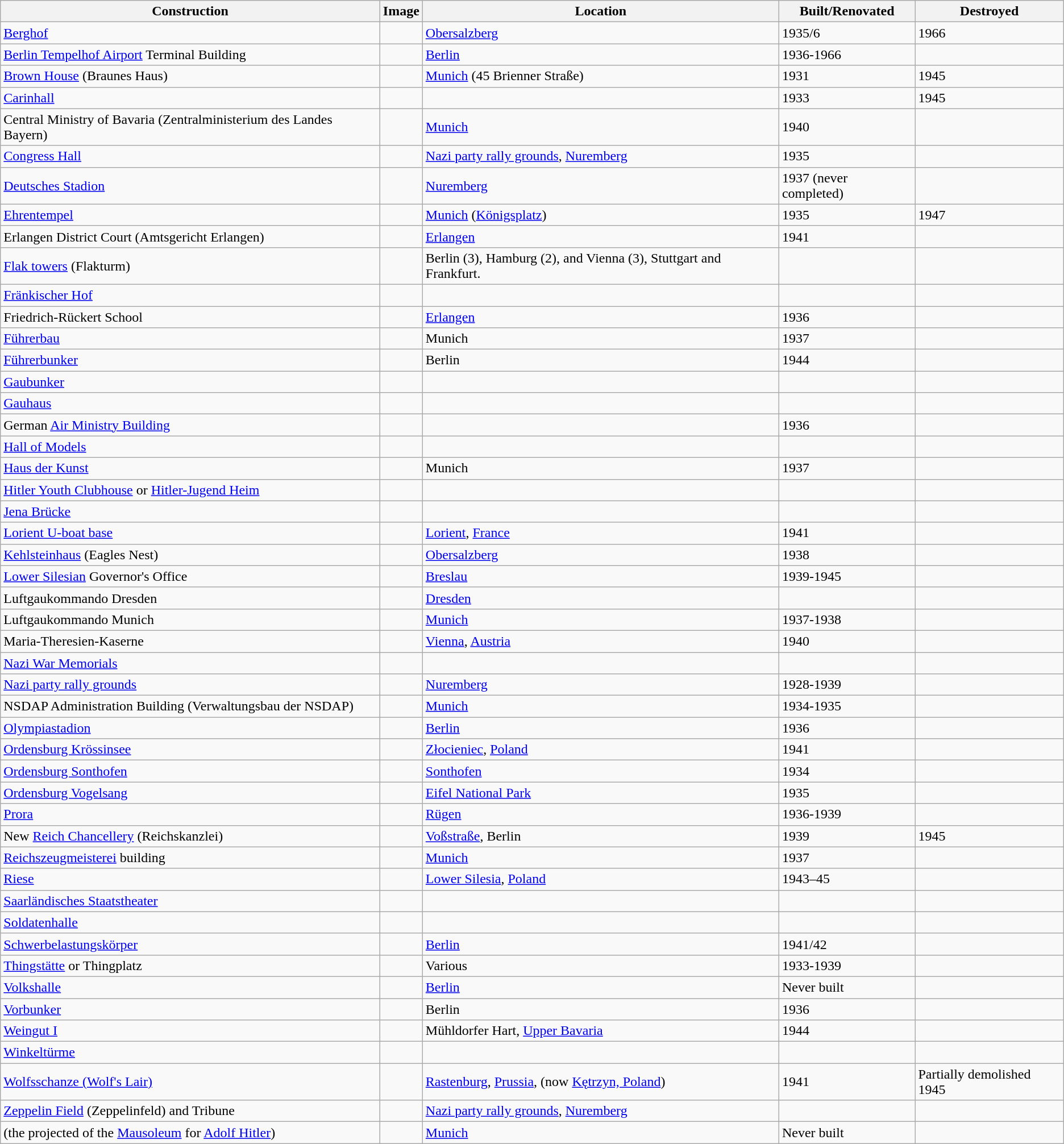<table class="wikitable sortable">
<tr>
<th>Construction</th>
<th>Image</th>
<th>Location</th>
<th>Built/Renovated</th>
<th>Destroyed</th>
</tr>
<tr>
<td><a href='#'>Berghof</a></td>
<td></td>
<td><a href='#'>Obersalzberg</a></td>
<td>1935/6</td>
<td>1966</td>
</tr>
<tr>
<td><a href='#'>Berlin Tempelhof Airport</a> Terminal Building</td>
<td></td>
<td><a href='#'>Berlin</a></td>
<td>1936-1966</td>
<td></td>
</tr>
<tr>
<td><a href='#'>Brown House</a> (Braunes Haus)</td>
<td></td>
<td><a href='#'>Munich</a> (45 Brienner Straße)</td>
<td>1931</td>
<td>1945</td>
</tr>
<tr>
<td><a href='#'>Carinhall</a></td>
<td></td>
<td></td>
<td>1933</td>
<td>1945</td>
</tr>
<tr>
<td>Central Ministry of Bavaria (Zentralministerium des Landes Bayern)</td>
<td></td>
<td><a href='#'>Munich</a></td>
<td>1940</td>
<td></td>
</tr>
<tr>
<td><a href='#'>Congress Hall</a></td>
<td></td>
<td><a href='#'>Nazi party rally grounds</a>, <a href='#'>Nuremberg</a></td>
<td>1935</td>
<td></td>
</tr>
<tr>
<td><a href='#'>Deutsches Stadion</a></td>
<td></td>
<td><a href='#'>Nuremberg</a></td>
<td>1937 (never completed)</td>
<td></td>
</tr>
<tr>
<td><a href='#'>Ehrentempel</a></td>
<td></td>
<td><a href='#'>Munich</a> (<a href='#'>Königsplatz</a>)</td>
<td>1935</td>
<td>1947</td>
</tr>
<tr>
<td>Erlangen District Court (Amtsgericht Erlangen)</td>
<td></td>
<td><a href='#'>Erlangen</a></td>
<td>1941</td>
<td></td>
</tr>
<tr>
<td><a href='#'>Flak towers</a> (Flakturm)</td>
<td></td>
<td>Berlin (3), Hamburg (2), and Vienna (3), Stuttgart and Frankfurt.</td>
<td></td>
<td></td>
</tr>
<tr>
<td><a href='#'>Fränkischer Hof</a></td>
<td></td>
<td></td>
<td></td>
<td></td>
</tr>
<tr>
<td>Friedrich-Rückert School</td>
<td></td>
<td><a href='#'>Erlangen</a></td>
<td>1936</td>
<td></td>
</tr>
<tr>
<td><a href='#'>Führerbau</a></td>
<td></td>
<td>Munich</td>
<td>1937</td>
<td></td>
</tr>
<tr>
<td><a href='#'>Führerbunker</a></td>
<td></td>
<td>Berlin</td>
<td>1944</td>
<td></td>
</tr>
<tr>
<td><a href='#'>Gaubunker</a></td>
<td></td>
<td></td>
<td></td>
<td></td>
</tr>
<tr>
<td><a href='#'>Gauhaus</a></td>
<td></td>
<td></td>
<td></td>
<td></td>
</tr>
<tr>
<td>German <a href='#'>Air Ministry Building</a></td>
<td></td>
<td></td>
<td>1936</td>
<td></td>
</tr>
<tr>
<td><a href='#'>Hall of Models</a></td>
<td></td>
<td></td>
<td></td>
<td></td>
</tr>
<tr>
<td><a href='#'>Haus der Kunst</a></td>
<td></td>
<td>Munich</td>
<td>1937</td>
<td></td>
</tr>
<tr>
<td><a href='#'>Hitler Youth Clubhouse</a> or <a href='#'>Hitler-Jugend Heim</a></td>
<td></td>
<td></td>
<td></td>
<td></td>
</tr>
<tr>
<td><a href='#'>Jena Brücke</a></td>
<td></td>
<td></td>
<td></td>
<td></td>
</tr>
<tr>
<td><a href='#'>Lorient U-boat base</a></td>
<td></td>
<td><a href='#'>Lorient</a>, <a href='#'>France</a></td>
<td>1941</td>
<td></td>
</tr>
<tr>
<td><a href='#'>Kehlsteinhaus</a> (Eagles Nest)</td>
<td></td>
<td><a href='#'>Obersalzberg</a></td>
<td>1938</td>
<td></td>
</tr>
<tr>
<td><a href='#'>Lower Silesian</a> Governor's Office</td>
<td></td>
<td><a href='#'>Breslau</a></td>
<td>1939-1945</td>
<td></td>
</tr>
<tr>
<td>Luftgaukommando Dresden</td>
<td></td>
<td><a href='#'>Dresden</a></td>
<td></td>
<td></td>
</tr>
<tr>
<td>Luftgaukommando Munich</td>
<td></td>
<td><a href='#'>Munich</a></td>
<td>1937-1938</td>
<td></td>
</tr>
<tr>
<td>Maria-Theresien-Kaserne</td>
<td></td>
<td><a href='#'>Vienna</a>, <a href='#'>Austria</a></td>
<td>1940</td>
<td></td>
</tr>
<tr>
<td><a href='#'>Nazi War Memorials</a></td>
<td></td>
<td></td>
<td></td>
<td></td>
</tr>
<tr>
<td><a href='#'>Nazi party rally grounds</a></td>
<td></td>
<td><a href='#'>Nuremberg</a></td>
<td>1928-1939</td>
<td></td>
</tr>
<tr>
<td>NSDAP Administration Building (Verwaltungsbau der NSDAP)</td>
<td></td>
<td><a href='#'>Munich</a></td>
<td>1934-1935</td>
<td></td>
</tr>
<tr>
<td><a href='#'>Olympiastadion</a></td>
<td></td>
<td><a href='#'>Berlin</a></td>
<td>1936</td>
<td></td>
</tr>
<tr>
<td><a href='#'>Ordensburg Krössinsee</a></td>
<td></td>
<td><a href='#'>Złocieniec</a>, <a href='#'>Poland</a></td>
<td>1941</td>
<td></td>
</tr>
<tr>
<td><a href='#'>Ordensburg Sonthofen</a></td>
<td></td>
<td><a href='#'>Sonthofen</a></td>
<td>1934</td>
<td></td>
</tr>
<tr>
<td><a href='#'>Ordensburg Vogelsang</a></td>
<td></td>
<td><a href='#'>Eifel National Park</a></td>
<td>1935</td>
<td></td>
</tr>
<tr>
<td><a href='#'>Prora</a></td>
<td></td>
<td><a href='#'>Rügen</a></td>
<td>1936-1939</td>
<td></td>
</tr>
<tr>
<td>New <a href='#'>Reich Chancellery</a> (Reichskanzlei)</td>
<td></td>
<td><a href='#'>Voßstraße</a>, Berlin</td>
<td>1939</td>
<td>1945</td>
</tr>
<tr>
<td><a href='#'>Reichszeugmeisterei</a> building</td>
<td></td>
<td><a href='#'>Munich</a></td>
<td>1937</td>
<td></td>
</tr>
<tr>
<td><a href='#'>Riese</a></td>
<td></td>
<td><a href='#'>Lower Silesia</a>, <a href='#'>Poland</a></td>
<td>1943–45</td>
<td></td>
</tr>
<tr>
<td><a href='#'>Saarländisches Staatstheater</a></td>
<td></td>
<td></td>
<td></td>
<td></td>
</tr>
<tr>
<td><a href='#'>Soldatenhalle</a></td>
<td></td>
<td></td>
<td></td>
<td></td>
</tr>
<tr>
<td><a href='#'>Schwerbelastungskörper</a></td>
<td></td>
<td><a href='#'>Berlin</a></td>
<td>1941/42</td>
<td></td>
</tr>
<tr>
<td><a href='#'>Thingstätte</a> or Thingplatz</td>
<td></td>
<td>Various</td>
<td>1933-1939</td>
<td></td>
</tr>
<tr>
<td><a href='#'>Volkshalle</a></td>
<td></td>
<td><a href='#'>Berlin</a></td>
<td>Never built</td>
<td></td>
</tr>
<tr>
<td><a href='#'>Vorbunker</a></td>
<td></td>
<td>Berlin</td>
<td>1936</td>
<td></td>
</tr>
<tr>
<td><a href='#'>Weingut I</a></td>
<td></td>
<td>Mühldorfer Hart, <a href='#'>Upper Bavaria</a></td>
<td>1944</td>
<td></td>
</tr>
<tr>
<td><a href='#'>Winkeltürme</a></td>
<td></td>
<td></td>
<td></td>
<td></td>
</tr>
<tr>
<td><a href='#'>Wolfsschanze (Wolf's Lair)</a></td>
<td></td>
<td><a href='#'>Rastenburg</a>, <a href='#'>Prussia</a>, (now <a href='#'>Kętrzyn, Poland</a>)</td>
<td>1941</td>
<td>Partially demolished 1945</td>
</tr>
<tr>
<td><a href='#'>Zeppelin Field</a> (Zeppelinfeld) and Tribune</td>
<td></td>
<td><a href='#'>Nazi party rally grounds</a>, <a href='#'>Nuremberg</a></td>
<td></td>
<td></td>
</tr>
<tr>
<td> (the projected of the <a href='#'>Mausoleum</a> for <a href='#'>Adolf Hitler</a>)</td>
<td></td>
<td><a href='#'>Munich</a></td>
<td>Never built</td>
<td></td>
</tr>
</table>
